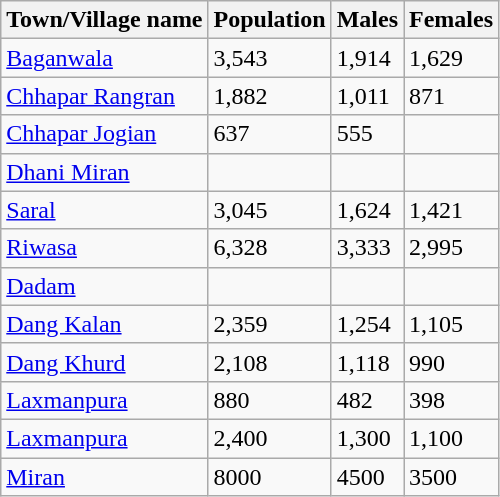<table class="wikitable sortable collapsible">
<tr>
<th>Town/Village name</th>
<th>Population</th>
<th>Males</th>
<th>Females</th>
</tr>
<tr>
<td><a href='#'>Baganwala</a></td>
<td>3,543</td>
<td>1,914</td>
<td>1,629</td>
</tr>
<tr>
<td><a href='#'>Chhapar Rangran</a></td>
<td>1,882</td>
<td>1,011</td>
<td>871</td>
</tr>
<tr>
<td><a href='#'>Chhapar Jogian</a></td>
<td 1,192>637</td>
<td>555</td>
</tr>
<tr>
<td><a href='#'>Dhani Miran</a></td>
<td></td>
<td></td>
<td></td>
</tr>
<tr>
<td><a href='#'>Saral</a></td>
<td>3,045</td>
<td>1,624</td>
<td>1,421</td>
</tr>
<tr>
<td><a href='#'>Riwasa</a></td>
<td>6,328</td>
<td>3,333</td>
<td>2,995</td>
</tr>
<tr>
<td><a href='#'>Dadam</a></td>
<td></td>
<td></td>
<td></td>
</tr>
<tr>
<td><a href='#'>Dang Kalan</a></td>
<td>2,359</td>
<td>1,254</td>
<td>1,105</td>
</tr>
<tr>
<td><a href='#'>Dang Khurd</a></td>
<td>2,108</td>
<td>1,118</td>
<td>990</td>
</tr>
<tr>
<td><a href='#'>Laxmanpura</a></td>
<td>880</td>
<td>482</td>
<td>398</td>
</tr>
<tr>
<td><a href='#'>Laxmanpura</a></td>
<td>2,400</td>
<td>1,300</td>
<td>1,100</td>
</tr>
<tr>
<td><a href='#'>Miran</a></td>
<td>8000</td>
<td>4500</td>
<td>3500</td>
</tr>
</table>
